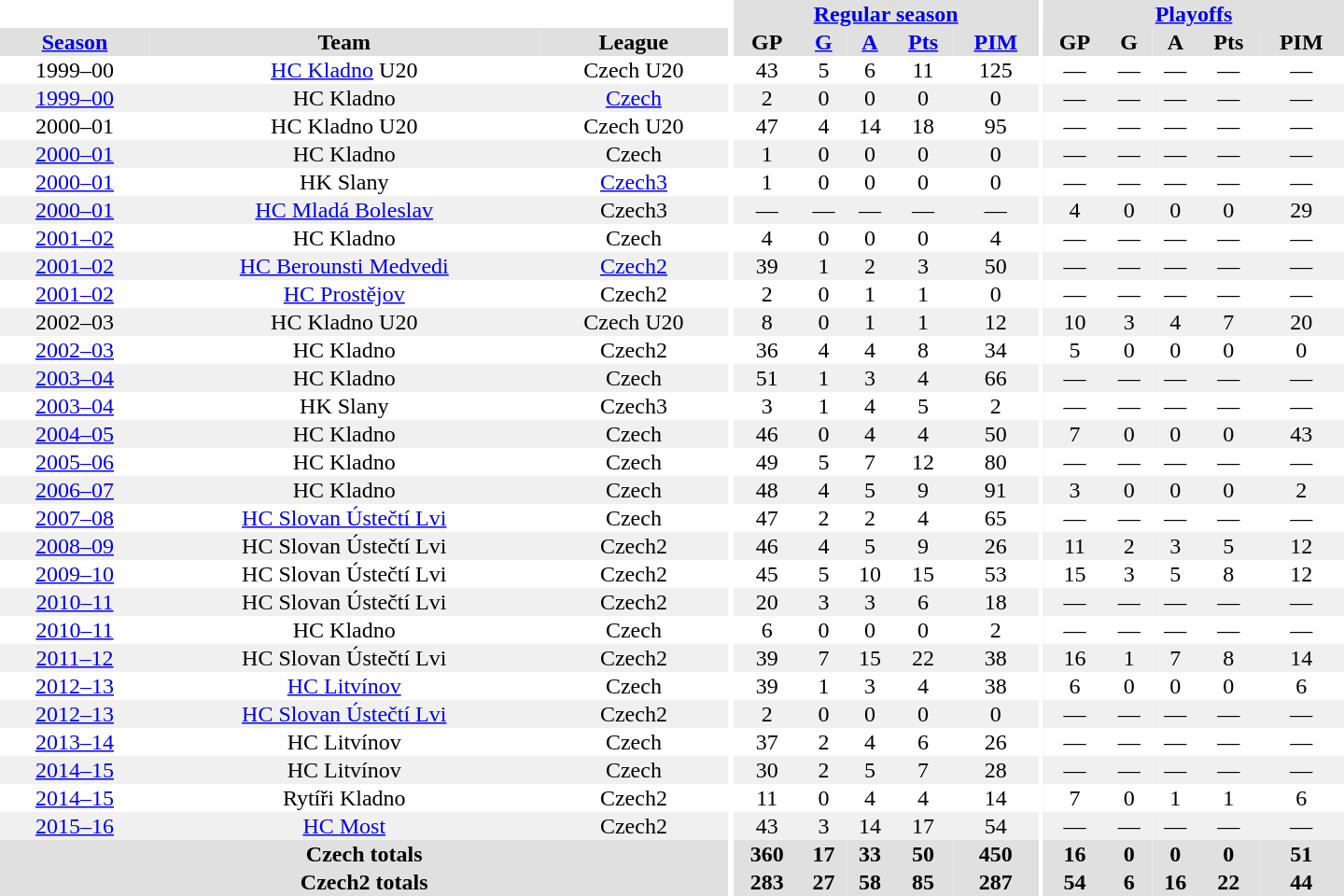<table border="0" cellpadding="1" cellspacing="0" style="text-align:center; width:60em">
<tr bgcolor="#e0e0e0">
<th colspan="3" bgcolor="#ffffff"></th>
<th rowspan="99" bgcolor="#ffffff"></th>
<th colspan="5"><a href='#'>Regular season</a></th>
<th rowspan="99" bgcolor="#ffffff"></th>
<th colspan="5"><a href='#'>Playoffs</a></th>
</tr>
<tr bgcolor="#e0e0e0">
<th><a href='#'>Season</a></th>
<th>Team</th>
<th>League</th>
<th>GP</th>
<th><a href='#'>G</a></th>
<th><a href='#'>A</a></th>
<th><a href='#'>Pts</a></th>
<th><a href='#'>PIM</a></th>
<th>GP</th>
<th>G</th>
<th>A</th>
<th>Pts</th>
<th>PIM</th>
</tr>
<tr>
<td>1999–00</td>
<td><a href='#'>HC Kladno</a> U20</td>
<td>Czech U20</td>
<td>43</td>
<td>5</td>
<td>6</td>
<td>11</td>
<td>125</td>
<td>—</td>
<td>—</td>
<td>—</td>
<td>—</td>
<td>—</td>
</tr>
<tr bgcolor="#f0f0f0">
<td><a href='#'>1999–00</a></td>
<td>HC Kladno</td>
<td><a href='#'>Czech</a></td>
<td>2</td>
<td>0</td>
<td>0</td>
<td>0</td>
<td>0</td>
<td>—</td>
<td>—</td>
<td>—</td>
<td>—</td>
<td>—</td>
</tr>
<tr>
<td>2000–01</td>
<td>HC Kladno U20</td>
<td>Czech U20</td>
<td>47</td>
<td>4</td>
<td>14</td>
<td>18</td>
<td>95</td>
<td>—</td>
<td>—</td>
<td>—</td>
<td>—</td>
<td>—</td>
</tr>
<tr bgcolor="#f0f0f0">
<td><a href='#'>2000–01</a></td>
<td>HC Kladno</td>
<td>Czech</td>
<td>1</td>
<td>0</td>
<td>0</td>
<td>0</td>
<td>0</td>
<td>—</td>
<td>—</td>
<td>—</td>
<td>—</td>
<td>—</td>
</tr>
<tr>
<td><a href='#'>2000–01</a></td>
<td>HK Slany</td>
<td><a href='#'>Czech3</a></td>
<td>1</td>
<td>0</td>
<td>0</td>
<td>0</td>
<td>0</td>
<td>—</td>
<td>—</td>
<td>—</td>
<td>—</td>
<td>—</td>
</tr>
<tr bgcolor="#f0f0f0">
<td><a href='#'>2000–01</a></td>
<td><a href='#'>HC Mladá Boleslav</a></td>
<td>Czech3</td>
<td>—</td>
<td>—</td>
<td>—</td>
<td>—</td>
<td>—</td>
<td>4</td>
<td>0</td>
<td>0</td>
<td>0</td>
<td>29</td>
</tr>
<tr>
<td><a href='#'>2001–02</a></td>
<td>HC Kladno</td>
<td>Czech</td>
<td>4</td>
<td>0</td>
<td>0</td>
<td>0</td>
<td>4</td>
<td>—</td>
<td>—</td>
<td>—</td>
<td>—</td>
<td>—</td>
</tr>
<tr bgcolor="#f0f0f0">
<td><a href='#'>2001–02</a></td>
<td><a href='#'>HC Berounsti Medvedi</a></td>
<td><a href='#'>Czech2</a></td>
<td>39</td>
<td>1</td>
<td>2</td>
<td>3</td>
<td>50</td>
<td>—</td>
<td>—</td>
<td>—</td>
<td>—</td>
<td>—</td>
</tr>
<tr>
<td><a href='#'>2001–02</a></td>
<td><a href='#'>HC Prostějov</a></td>
<td>Czech2</td>
<td>2</td>
<td>0</td>
<td>1</td>
<td>1</td>
<td>0</td>
<td>—</td>
<td>—</td>
<td>—</td>
<td>—</td>
<td>—</td>
</tr>
<tr bgcolor="#f0f0f0">
<td>2002–03</td>
<td>HC Kladno U20</td>
<td>Czech U20</td>
<td>8</td>
<td>0</td>
<td>1</td>
<td>1</td>
<td>12</td>
<td>10</td>
<td>3</td>
<td>4</td>
<td>7</td>
<td>20</td>
</tr>
<tr>
<td><a href='#'>2002–03</a></td>
<td>HC Kladno</td>
<td>Czech2</td>
<td>36</td>
<td>4</td>
<td>4</td>
<td>8</td>
<td>34</td>
<td>5</td>
<td>0</td>
<td>0</td>
<td>0</td>
<td>0</td>
</tr>
<tr bgcolor="#f0f0f0">
<td><a href='#'>2003–04</a></td>
<td>HC Kladno</td>
<td>Czech</td>
<td>51</td>
<td>1</td>
<td>3</td>
<td>4</td>
<td>66</td>
<td>—</td>
<td>—</td>
<td>—</td>
<td>—</td>
<td>—</td>
</tr>
<tr>
<td><a href='#'>2003–04</a></td>
<td>HK Slany</td>
<td>Czech3</td>
<td>3</td>
<td>1</td>
<td>4</td>
<td>5</td>
<td>2</td>
<td>—</td>
<td>—</td>
<td>—</td>
<td>—</td>
<td>—</td>
</tr>
<tr bgcolor="#f0f0f0">
<td><a href='#'>2004–05</a></td>
<td>HC Kladno</td>
<td>Czech</td>
<td>46</td>
<td>0</td>
<td>4</td>
<td>4</td>
<td>50</td>
<td>7</td>
<td>0</td>
<td>0</td>
<td>0</td>
<td>43</td>
</tr>
<tr>
<td><a href='#'>2005–06</a></td>
<td>HC Kladno</td>
<td>Czech</td>
<td>49</td>
<td>5</td>
<td>7</td>
<td>12</td>
<td>80</td>
<td>—</td>
<td>—</td>
<td>—</td>
<td>—</td>
<td>—</td>
</tr>
<tr bgcolor="#f0f0f0">
<td><a href='#'>2006–07</a></td>
<td>HC Kladno</td>
<td>Czech</td>
<td>48</td>
<td>4</td>
<td>5</td>
<td>9</td>
<td>91</td>
<td>3</td>
<td>0</td>
<td>0</td>
<td>0</td>
<td>2</td>
</tr>
<tr>
<td><a href='#'>2007–08</a></td>
<td><a href='#'>HC Slovan Ústečtí Lvi</a></td>
<td>Czech</td>
<td>47</td>
<td>2</td>
<td>2</td>
<td>4</td>
<td>65</td>
<td>—</td>
<td>—</td>
<td>—</td>
<td>—</td>
<td>—</td>
</tr>
<tr bgcolor="#f0f0f0">
<td><a href='#'>2008–09</a></td>
<td>HC Slovan Ústečtí Lvi</td>
<td>Czech2</td>
<td>46</td>
<td>4</td>
<td>5</td>
<td>9</td>
<td>26</td>
<td>11</td>
<td>2</td>
<td>3</td>
<td>5</td>
<td>12</td>
</tr>
<tr>
<td><a href='#'>2009–10</a></td>
<td>HC Slovan Ústečtí Lvi</td>
<td>Czech2</td>
<td>45</td>
<td>5</td>
<td>10</td>
<td>15</td>
<td>53</td>
<td>15</td>
<td>3</td>
<td>5</td>
<td>8</td>
<td>12</td>
</tr>
<tr bgcolor="#f0f0f0">
<td><a href='#'>2010–11</a></td>
<td>HC Slovan Ústečtí Lvi</td>
<td>Czech2</td>
<td>20</td>
<td>3</td>
<td>3</td>
<td>6</td>
<td>18</td>
<td>—</td>
<td>—</td>
<td>—</td>
<td>—</td>
<td>—</td>
</tr>
<tr>
<td><a href='#'>2010–11</a></td>
<td>HC Kladno</td>
<td>Czech</td>
<td>6</td>
<td>0</td>
<td>0</td>
<td>0</td>
<td>2</td>
<td>—</td>
<td>—</td>
<td>—</td>
<td>—</td>
<td>—</td>
</tr>
<tr bgcolor="#f0f0f0">
<td><a href='#'>2011–12</a></td>
<td>HC Slovan Ústečtí Lvi</td>
<td>Czech2</td>
<td>39</td>
<td>7</td>
<td>15</td>
<td>22</td>
<td>38</td>
<td>16</td>
<td>1</td>
<td>7</td>
<td>8</td>
<td>14</td>
</tr>
<tr>
<td><a href='#'>2012–13</a></td>
<td><a href='#'>HC Litvínov</a></td>
<td>Czech</td>
<td>39</td>
<td>1</td>
<td>3</td>
<td>4</td>
<td>38</td>
<td>6</td>
<td>0</td>
<td>0</td>
<td>0</td>
<td>6</td>
</tr>
<tr bgcolor="#f0f0f0">
<td><a href='#'>2012–13</a></td>
<td><a href='#'>HC Slovan Ústečtí Lvi</a></td>
<td>Czech2</td>
<td>2</td>
<td>0</td>
<td>0</td>
<td>0</td>
<td>0</td>
<td>—</td>
<td>—</td>
<td>—</td>
<td>—</td>
<td>—</td>
</tr>
<tr>
<td><a href='#'>2013–14</a></td>
<td>HC Litvínov</td>
<td>Czech</td>
<td>37</td>
<td>2</td>
<td>4</td>
<td>6</td>
<td>26</td>
<td>—</td>
<td>—</td>
<td>—</td>
<td>—</td>
<td>—</td>
</tr>
<tr bgcolor="#f0f0f0">
<td><a href='#'>2014–15</a></td>
<td>HC Litvínov</td>
<td>Czech</td>
<td>30</td>
<td>2</td>
<td>5</td>
<td>7</td>
<td>28</td>
<td>—</td>
<td>—</td>
<td>—</td>
<td>—</td>
<td>—</td>
</tr>
<tr>
<td><a href='#'>2014–15</a></td>
<td>Rytíři Kladno</td>
<td>Czech2</td>
<td>11</td>
<td>0</td>
<td>4</td>
<td>4</td>
<td>14</td>
<td>7</td>
<td>0</td>
<td>1</td>
<td>1</td>
<td>6</td>
</tr>
<tr bgcolor="#f0f0f0">
<td><a href='#'>2015–16</a></td>
<td><a href='#'>HC Most</a></td>
<td>Czech2</td>
<td>43</td>
<td>3</td>
<td>14</td>
<td>17</td>
<td>54</td>
<td>—</td>
<td>—</td>
<td>—</td>
<td>—</td>
<td>—</td>
</tr>
<tr>
</tr>
<tr ALIGN="center" bgcolor="#e0e0e0">
<th colspan="3">Czech totals</th>
<th ALIGN="center">360</th>
<th ALIGN="center">17</th>
<th ALIGN="center">33</th>
<th ALIGN="center">50</th>
<th ALIGN="center">450</th>
<th ALIGN="center">16</th>
<th ALIGN="center">0</th>
<th ALIGN="center">0</th>
<th ALIGN="center">0</th>
<th ALIGN="center">51</th>
</tr>
<tr>
</tr>
<tr ALIGN="center" bgcolor="#e0e0e0">
<th colspan="3">Czech2 totals</th>
<th ALIGN="center">283</th>
<th ALIGN="center">27</th>
<th ALIGN="center">58</th>
<th ALIGN="center">85</th>
<th ALIGN="center">287</th>
<th ALIGN="center">54</th>
<th ALIGN="center">6</th>
<th ALIGN="center">16</th>
<th ALIGN="center">22</th>
<th ALIGN="center">44</th>
</tr>
</table>
